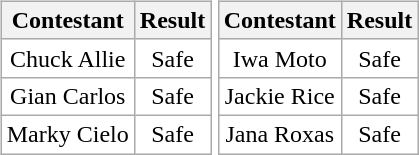<table>
<tr>
<td><br><table class="wikitable sortable nowrap" style="margin:auto; text-align:center">
<tr>
<th scope="col">Contestant</th>
<th scope="col">Result</th>
</tr>
<tr>
<td bgcolor=#FFFFFF>Chuck Allie</td>
<td bgcolor=#FFFFFF>Safe</td>
</tr>
<tr>
<td bgcolor=#FFFFFF>Gian Carlos</td>
<td bgcolor=#FFFFFF>Safe</td>
</tr>
<tr>
<td bgcolor=#FFFFFF>Marky Cielo</td>
<td bgcolor=#FFFFFF>Safe</td>
</tr>
</table>
</td>
<td><br><table class="wikitable sortable nowrap" style="margin:auto; text-align:center">
<tr>
<th scope="col">Contestant</th>
<th scope="col">Result</th>
</tr>
<tr>
<td bgcolor=#FFFFFF>Iwa Moto</td>
<td bgcolor=#FFFFFF>Safe</td>
</tr>
<tr>
<td bgcolor=#FFFFFF>Jackie Rice</td>
<td bgcolor=#FFFFFF>Safe</td>
</tr>
<tr>
<td bgcolor=#FFFFFF>Jana Roxas</td>
<td bgcolor=#FFFFFF>Safe</td>
</tr>
</table>
</td>
</tr>
</table>
